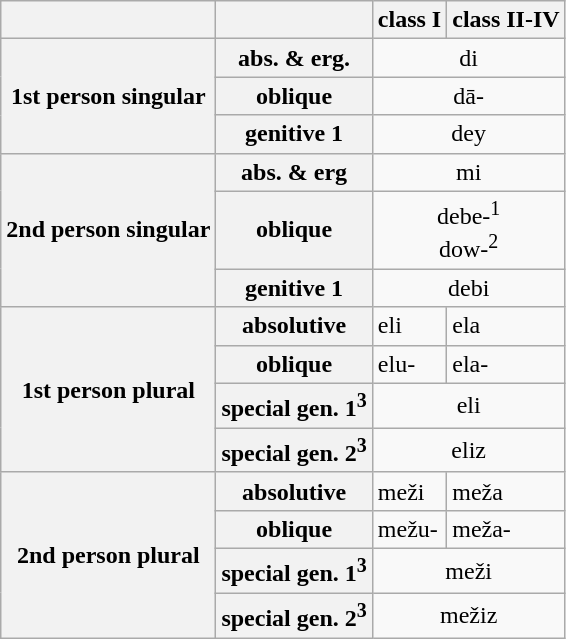<table class="wikitable">
<tr>
<th> </th>
<th> </th>
<th>class I</th>
<th>class II-IV</th>
</tr>
<tr>
<th rowspan=3>1st person singular</th>
<th>abs. & erg.</th>
<td colspan=2; align=center>di</td>
</tr>
<tr>
<th>oblique</th>
<td colspan=2; align=center>dā-</td>
</tr>
<tr>
<th>genitive 1</th>
<td colspan=2; align=center>dey</td>
</tr>
<tr>
<th rowspan=3>2nd person singular</th>
<th>abs. & erg</th>
<td colspan=2; align=center>mi</td>
</tr>
<tr>
<th>oblique</th>
<td colspan=2; align=center>debe-<sup>1</sup><br>dow-<sup>2</sup></td>
</tr>
<tr>
<th>genitive 1</th>
<td colspan=2; align=center>debi</td>
</tr>
<tr>
<th rowspan=4; align=center>1st person plural</th>
<th>absolutive</th>
<td>eli</td>
<td>ela</td>
</tr>
<tr>
<th>oblique</th>
<td>elu-</td>
<td>ela-</td>
</tr>
<tr>
<th>special gen. 1<sup>3</sup></th>
<td colspan=2; align=center>eli</td>
</tr>
<tr>
<th>special gen. 2<sup>3</sup></th>
<td colspan=2; align=center>eliz</td>
</tr>
<tr>
<th rowspan=4>2nd person plural</th>
<th>absolutive</th>
<td>meži</td>
<td>meža</td>
</tr>
<tr>
<th>oblique</th>
<td>mežu-</td>
<td>meža-</td>
</tr>
<tr>
<th>special gen. 1<sup>3</sup></th>
<td colspan=2; align=center>meži</td>
</tr>
<tr>
<th>special gen. 2<sup>3</sup></th>
<td colspan=2; align=center>mežiz</td>
</tr>
</table>
